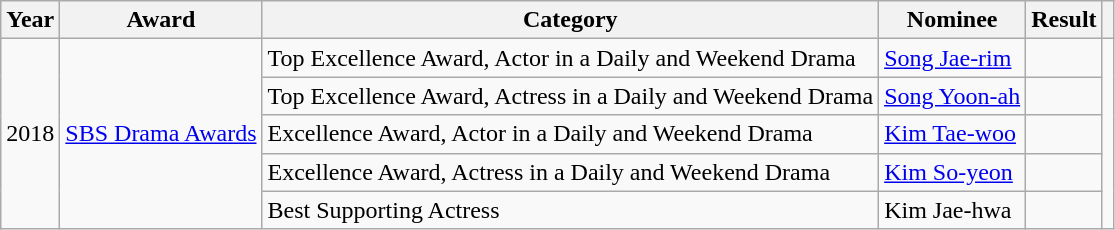<table class="wikitable">
<tr>
<th>Year</th>
<th>Award</th>
<th>Category</th>
<th>Nominee</th>
<th>Result</th>
<th></th>
</tr>
<tr>
<td rowspan=5>2018</td>
<td rowspan=5><a href='#'>SBS Drama Awards</a></td>
<td>Top Excellence Award, Actor in a Daily and Weekend Drama</td>
<td><a href='#'>Song Jae-rim</a></td>
<td></td>
<td rowspan=5></td>
</tr>
<tr>
<td>Top Excellence Award, Actress in a Daily and Weekend Drama</td>
<td><a href='#'>Song Yoon-ah</a></td>
<td></td>
</tr>
<tr>
<td>Excellence Award, Actor in a Daily and Weekend Drama</td>
<td><a href='#'>Kim Tae-woo</a></td>
<td></td>
</tr>
<tr>
<td>Excellence Award, Actress in a Daily and Weekend Drama</td>
<td><a href='#'>Kim So-yeon</a></td>
<td></td>
</tr>
<tr>
<td>Best Supporting Actress</td>
<td>Kim Jae-hwa</td>
<td></td>
</tr>
</table>
